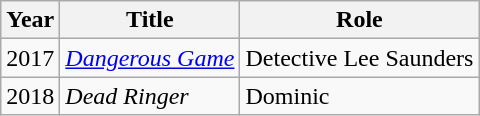<table class="wikitable sortable">
<tr>
<th>Year</th>
<th>Title</th>
<th>Role</th>
</tr>
<tr>
<td>2017</td>
<td><em><a href='#'>Dangerous Game</a></em></td>
<td>Detective Lee Saunders</td>
</tr>
<tr>
<td>2018</td>
<td><em>Dead Ringer</em></td>
<td>Dominic</td>
</tr>
</table>
